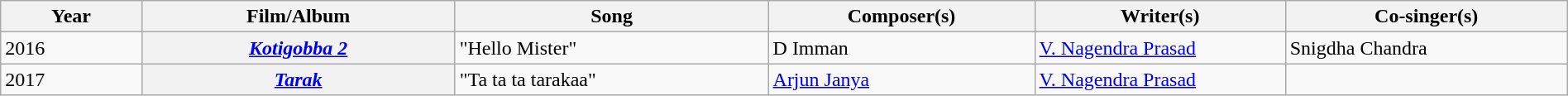<table class="wikitable plainrowheaders" width="100%" textcolor:#000;">
<tr>
<th scope="col" width=9%><strong>Year</strong></th>
<th scope="col" width=20%><strong>Film/Album</strong></th>
<th scope="col" width=20%><strong>Song</strong></th>
<th scope="col" width=17%><strong>Composer(s)</strong></th>
<th scope="col" width=16%><strong>Writer(s)</strong></th>
<th scope="col" width=18%><strong>Co-singer(s)</strong></th>
</tr>
<tr>
<td>2016</td>
<th scope="row"><em><a href='#'>Kotigobba 2</a></em></th>
<td>"Hello Mister"</td>
<td>D Imman</td>
<td><a href='#'>V. Nagendra Prasad</a></td>
<td>Snigdha Chandra</td>
</tr>
<tr>
<td>2017</td>
<th Scope="row"><em><a href='#'>Tarak</a></em></th>
<td>"Ta ta ta tarakaa"</td>
<td><a href='#'>Arjun Janya</a></td>
<td><a href='#'>V. Nagendra Prasad</a></td>
<td></td>
</tr>
</table>
